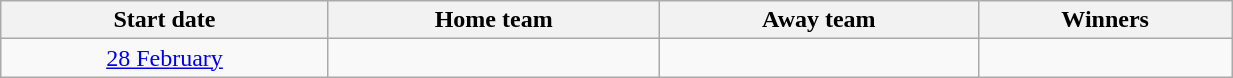<table class="wikitable unsortable" width=65%: style="white-space:nowrap; text-align:center;">
<tr>
<th>Start date</th>
<th>Home team</th>
<th>Away team</th>
<th>Winners</th>
</tr>
<tr>
<td><a href='#'>28 February</a></td>
<td></td>
<td></td>
<td></td>
</tr>
</table>
